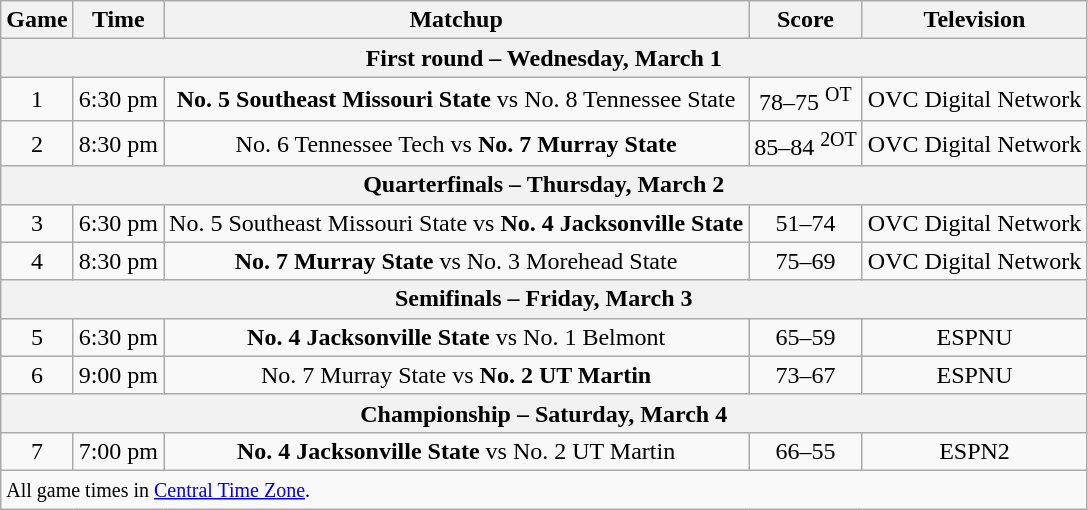<table class="wikitable">
<tr>
<th>Game</th>
<th>Time</th>
<th>Matchup</th>
<th>Score</th>
<th>Television</th>
</tr>
<tr>
<th colspan=5>First round – Wednesday, March 1</th>
</tr>
<tr>
<td align=center>1</td>
<td>6:30 pm</td>
<td align=center><strong>No. 5 Southeast Missouri State</strong> vs No. 8 Tennessee State</td>
<td align=center>78–75 <sup>OT</sup></td>
<td>OVC Digital Network</td>
</tr>
<tr>
<td align=center>2</td>
<td>8:30 pm</td>
<td align=center>No. 6 Tennessee Tech vs <strong>No. 7 Murray State</strong></td>
<td align=center>85–84 <sup>2OT</sup></td>
<td>OVC Digital Network</td>
</tr>
<tr>
<th colspan=5>Quarterfinals – Thursday, March 2</th>
</tr>
<tr>
<td align=center>3</td>
<td>6:30 pm</td>
<td align=center>No. 5 Southeast Missouri State vs <strong>No. 4 Jacksonville State</strong></td>
<td align=center>51–74</td>
<td>OVC Digital Network</td>
</tr>
<tr>
<td align=center>4</td>
<td>8:30 pm</td>
<td align=center><strong>No. 7 Murray State</strong> vs No. 3 Morehead State</td>
<td align=center>75–69</td>
<td>OVC Digital Network</td>
</tr>
<tr>
<th colspan=5>Semifinals – Friday, March 3</th>
</tr>
<tr>
<td align=center>5</td>
<td>6:30 pm</td>
<td align=center><strong>No. 4 Jacksonville State</strong> vs No. 1 Belmont</td>
<td align=center>65–59</td>
<td align=center>ESPNU</td>
</tr>
<tr>
<td align=center>6</td>
<td>9:00 pm</td>
<td align=center>No. 7 Murray State vs <strong>No. 2 UT Martin</strong></td>
<td align=center>73–67</td>
<td align=center>ESPNU</td>
</tr>
<tr>
<th colspan=5>Championship – Saturday, March 4</th>
</tr>
<tr>
<td align=center>7</td>
<td>7:00 pm</td>
<td align=center><strong>No. 4 Jacksonville State</strong> vs No. 2 UT Martin</td>
<td align=center>66–55</td>
<td align=center>ESPN2</td>
</tr>
<tr>
<td colspan=5><small>All game times in <a href='#'>Central Time Zone</a>.</small></td>
</tr>
</table>
